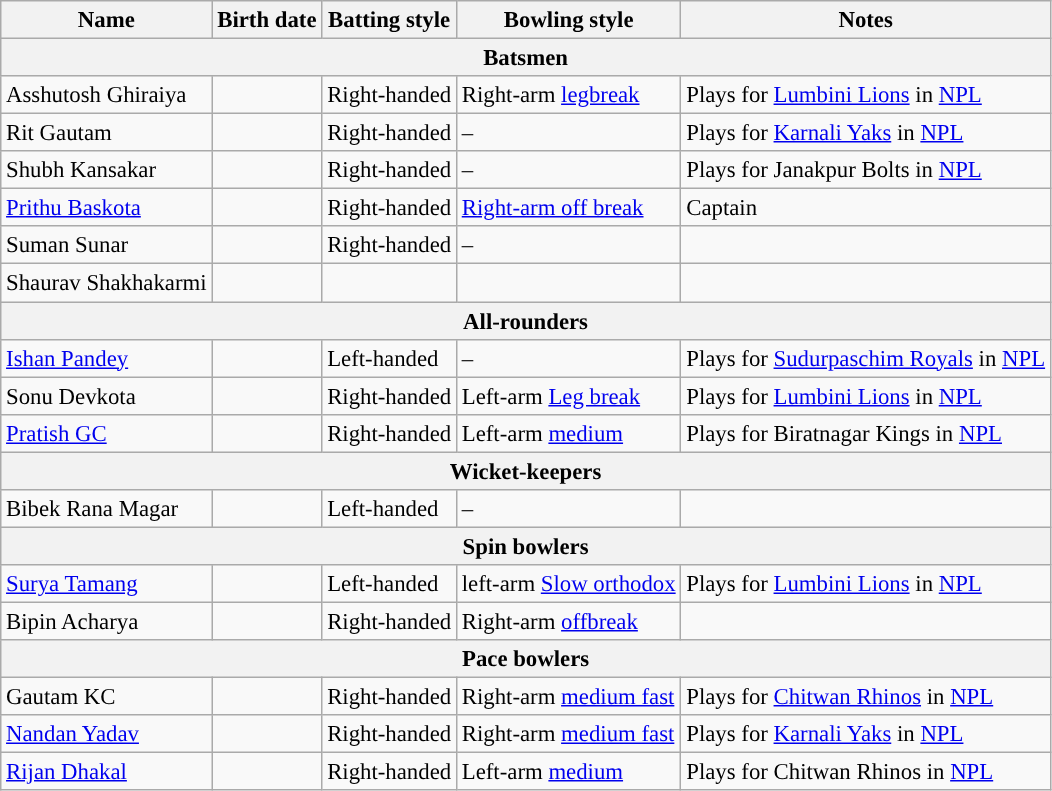<table class="wikitable" style="font-size:95%;">
<tr>
<th>Name</th>
<th>Birth date</th>
<th>Batting style</th>
<th>Bowling style</th>
<th>Notes</th>
</tr>
<tr>
<th colspan="6">Batsmen</th>
</tr>
<tr>
<td>Asshutosh Ghiraiya</td>
<td></td>
<td>Right-handed</td>
<td>Right-arm <a href='#'>legbreak</a></td>
<td>Plays for <a href='#'>Lumbini Lions</a> in <a href='#'>NPL</a></td>
</tr>
<tr>
<td>Rit Gautam</td>
<td></td>
<td>Right-handed</td>
<td>–</td>
<td>Plays for <a href='#'>Karnali Yaks</a> in <a href='#'>NPL</a></td>
</tr>
<tr>
<td>Shubh Kansakar</td>
<td></td>
<td>Right-handed</td>
<td>–</td>
<td>Plays for Janakpur Bolts in <a href='#'>NPL</a></td>
</tr>
<tr>
<td><a href='#'>Prithu Baskota</a></td>
<td></td>
<td>Right-handed</td>
<td><a href='#'>Right-arm off break</a></td>
<td>Captain</td>
</tr>
<tr>
<td>Suman Sunar</td>
<td></td>
<td>Right-handed</td>
<td>–</td>
<td></td>
</tr>
<tr>
<td>Shaurav Shakhakarmi</td>
<td></td>
<td></td>
<td></td>
<td></td>
</tr>
<tr>
<th colspan="6">All-rounders</th>
</tr>
<tr>
<td><a href='#'>Ishan Pandey</a></td>
<td></td>
<td>Left-handed</td>
<td>–</td>
<td>Plays for <a href='#'>Sudurpaschim Royals</a> in <a href='#'>NPL</a></td>
</tr>
<tr>
<td>Sonu Devkota</td>
<td></td>
<td>Right-handed</td>
<td>Left-arm <a href='#'>Leg break</a></td>
<td>Plays for <a href='#'>Lumbini Lions</a> in <a href='#'>NPL</a></td>
</tr>
<tr>
<td><a href='#'>Pratish GC</a></td>
<td></td>
<td>Right-handed</td>
<td>Left-arm <a href='#'>medium</a></td>
<td>Plays for Biratnagar Kings in <a href='#'>NPL</a></td>
</tr>
<tr>
<th colspan="6">Wicket-keepers</th>
</tr>
<tr>
<td>Bibek Rana Magar</td>
<td></td>
<td>Left-handed</td>
<td>–</td>
<td></td>
</tr>
<tr>
<th colspan="6">Spin bowlers</th>
</tr>
<tr>
<td><a href='#'>Surya Tamang</a></td>
<td></td>
<td>Left-handed</td>
<td>left-arm <a href='#'>Slow orthodox</a></td>
<td>Plays for <a href='#'>Lumbini Lions</a> in <a href='#'>NPL</a></td>
</tr>
<tr>
<td>Bipin Acharya</td>
<td></td>
<td>Right-handed</td>
<td>Right-arm <a href='#'>offbreak</a></td>
<td></td>
</tr>
<tr>
<th colspan="6">Pace bowlers</th>
</tr>
<tr>
<td>Gautam KC</td>
<td></td>
<td>Right-handed</td>
<td>Right-arm <a href='#'>medium fast</a></td>
<td>Plays for <a href='#'>Chitwan Rhinos</a> in <a href='#'>NPL</a></td>
</tr>
<tr>
<td><a href='#'>Nandan Yadav</a></td>
<td></td>
<td>Right-handed</td>
<td>Right-arm <a href='#'>medium fast</a></td>
<td>Plays for <a href='#'>Karnali Yaks</a> in <a href='#'>NPL</a></td>
</tr>
<tr>
<td><a href='#'>Rijan Dhakal</a></td>
<td></td>
<td>Right-handed</td>
<td>Left-arm <a href='#'>medium</a></td>
<td>Plays for Chitwan Rhinos in <a href='#'>NPL</a></td>
</tr>
</table>
